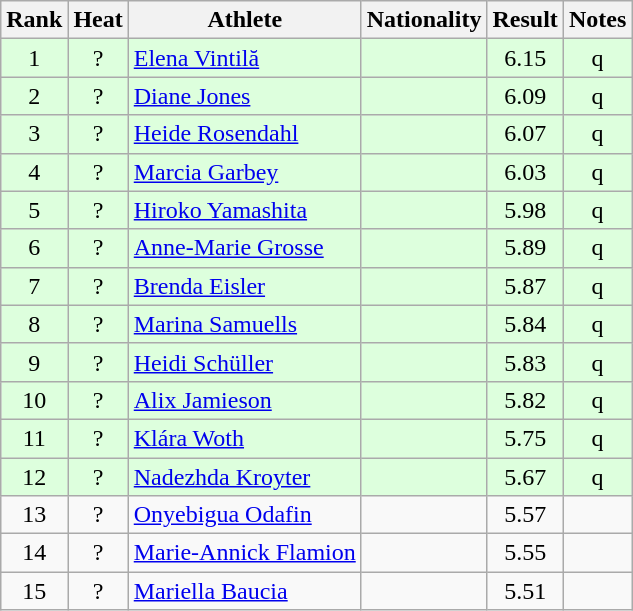<table class="wikitable sortable" style="text-align:center">
<tr>
<th>Rank</th>
<th>Heat</th>
<th>Athlete</th>
<th>Nationality</th>
<th>Result</th>
<th>Notes</th>
</tr>
<tr bgcolor=ddffdd>
<td>1</td>
<td>?</td>
<td align=left><a href='#'>Elena Vintilă</a></td>
<td align=left></td>
<td>6.15</td>
<td>q</td>
</tr>
<tr bgcolor=ddffdd>
<td>2</td>
<td>?</td>
<td align=left><a href='#'>Diane Jones</a></td>
<td align=left></td>
<td>6.09</td>
<td>q</td>
</tr>
<tr bgcolor=ddffdd>
<td>3</td>
<td>?</td>
<td align=left><a href='#'>Heide Rosendahl</a></td>
<td align=left></td>
<td>6.07</td>
<td>q</td>
</tr>
<tr bgcolor=ddffdd>
<td>4</td>
<td>?</td>
<td align=left><a href='#'>Marcia Garbey</a></td>
<td align=left></td>
<td>6.03</td>
<td>q</td>
</tr>
<tr bgcolor=ddffdd>
<td>5</td>
<td>?</td>
<td align=left><a href='#'>Hiroko Yamashita</a></td>
<td align=left></td>
<td>5.98</td>
<td>q</td>
</tr>
<tr bgcolor=ddffdd>
<td>6</td>
<td>?</td>
<td align=left><a href='#'>Anne-Marie Grosse</a></td>
<td align=left></td>
<td>5.89</td>
<td>q</td>
</tr>
<tr bgcolor=ddffdd>
<td>7</td>
<td>?</td>
<td align=left><a href='#'>Brenda Eisler</a></td>
<td align=left></td>
<td>5.87</td>
<td>q</td>
</tr>
<tr bgcolor=ddffdd>
<td>8</td>
<td>?</td>
<td align=left><a href='#'>Marina Samuells</a></td>
<td align=left></td>
<td>5.84</td>
<td>q</td>
</tr>
<tr bgcolor=ddffdd>
<td>9</td>
<td>?</td>
<td align=left><a href='#'>Heidi Schüller</a></td>
<td align=left></td>
<td>5.83</td>
<td>q</td>
</tr>
<tr bgcolor=ddffdd>
<td>10</td>
<td>?</td>
<td align=left><a href='#'>Alix Jamieson</a></td>
<td align=left></td>
<td>5.82</td>
<td>q</td>
</tr>
<tr bgcolor=ddffdd>
<td>11</td>
<td>?</td>
<td align=left><a href='#'>Klára Woth</a></td>
<td align=left></td>
<td>5.75</td>
<td>q</td>
</tr>
<tr bgcolor=ddffdd>
<td>12</td>
<td>?</td>
<td align=left><a href='#'>Nadezhda Kroyter</a></td>
<td align=left></td>
<td>5.67</td>
<td>q</td>
</tr>
<tr>
<td>13</td>
<td>?</td>
<td align=left><a href='#'>Onyebigua Odafin</a></td>
<td align=left></td>
<td>5.57</td>
<td></td>
</tr>
<tr>
<td>14</td>
<td>?</td>
<td align=left><a href='#'>Marie-Annick Flamion</a></td>
<td align=left></td>
<td>5.55</td>
<td></td>
</tr>
<tr>
<td>15</td>
<td>?</td>
<td align=left><a href='#'>Mariella Baucia</a></td>
<td align=left></td>
<td>5.51</td>
<td></td>
</tr>
</table>
